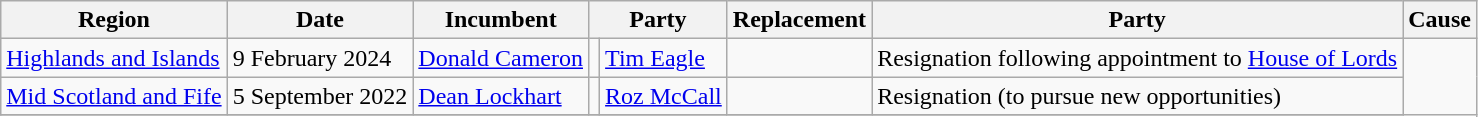<table class="wikitable" colspan=9||->
<tr>
<th>Region</th>
<th>Date</th>
<th>Incumbent</th>
<th colspan=2>Party</th>
<th>Replacement</th>
<th colspan=2>Party</th>
<th>Cause</th>
</tr>
<tr>
<td><a href='#'>Highlands and Islands</a></td>
<td>9 February 2024</td>
<td><a href='#'>Donald Cameron</a></td>
<td></td>
<td><a href='#'>Tim Eagle</a></td>
<td></td>
<td>Resignation following appointment to <a href='#'>House of Lords</a></td>
</tr>
<tr>
<td><a href='#'>Mid Scotland and Fife</a></td>
<td>5 September 2022</td>
<td><a href='#'>Dean Lockhart</a></td>
<td></td>
<td><a href='#'>Roz McCall</a></td>
<td></td>
<td>Resignation (to pursue new opportunities)</td>
</tr>
<tr>
</tr>
</table>
